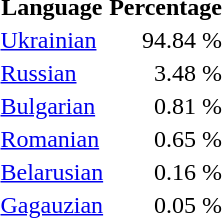<table class="standard">
<tr>
<th>Language</th>
<th>Percentage</th>
</tr>
<tr>
<td><a href='#'>Ukrainian</a></td>
<td align="right">94.84 %</td>
</tr>
<tr>
<td><a href='#'>Russian</a></td>
<td align="right">3.48 %</td>
</tr>
<tr>
<td><a href='#'>Bulgarian</a></td>
<td align="right">0.81 %</td>
</tr>
<tr>
<td><a href='#'>Romanian</a></td>
<td align="right">0.65 %</td>
</tr>
<tr>
<td><a href='#'>Belarusian</a></td>
<td align="right">0.16 %</td>
</tr>
<tr>
<td><a href='#'>Gagauzian</a></td>
<td align="right">0.05 %</td>
</tr>
</table>
